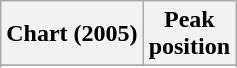<table class="wikitable plainrowheaders sortable" style="text-align:center;" border="1">
<tr>
<th scope="col">Chart (2005)</th>
<th scope="col">Peak<br>position</th>
</tr>
<tr>
</tr>
<tr>
</tr>
<tr>
</tr>
</table>
